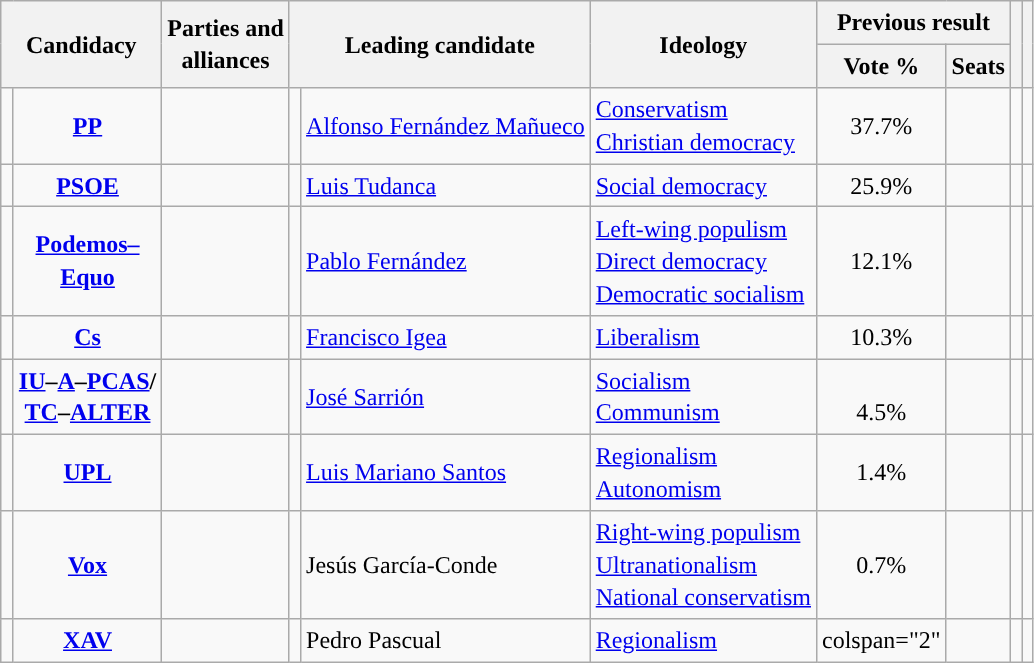<table class="wikitable" style="line-height:1.35em; text-align:left;">
<tr>
<th colspan="2" rowspan="2">Candidacy</th>
<th rowspan="2">Parties and<br>alliances</th>
<th colspan="2" rowspan="2">Leading candidate</th>
<th rowspan="2">Ideology</th>
<th colspan="2">Previous result</th>
<th rowspan="2"></th>
<th rowspan="2"></th>
</tr>
<tr>
<th>Vote %</th>
<th>Seats</th>
</tr>
<tr>
<td width="1" style="color:inherit;background:"></td>
<td align="center"><strong><a href='#'>PP</a></strong></td>
<td></td>
<td></td>
<td><a href='#'>Alfonso Fernández Mañueco</a></td>
<td><a href='#'>Conservatism</a><br><a href='#'>Christian democracy</a></td>
<td align="center">37.7%</td>
<td></td>
<td></td>
<td><br></td>
</tr>
<tr>
<td style="color:inherit;background:"></td>
<td align="center"><strong><a href='#'>PSOE</a></strong></td>
<td></td>
<td></td>
<td><a href='#'>Luis Tudanca</a></td>
<td><a href='#'>Social democracy</a></td>
<td align="center">25.9%</td>
<td></td>
<td></td>
<td></td>
</tr>
<tr>
<td style="color:inherit;background:"></td>
<td align="center"><strong><a href='#'>Podemos–<br>Equo</a></strong></td>
<td></td>
<td></td>
<td><a href='#'>Pablo Fernández</a></td>
<td><a href='#'>Left-wing populism</a><br><a href='#'>Direct democracy</a><br><a href='#'>Democratic socialism</a></td>
<td align="center">12.1%</td>
<td></td>
<td></td>
<td></td>
</tr>
<tr>
<td style="color:inherit;background:"></td>
<td align="center"><strong><a href='#'>Cs</a></strong></td>
<td></td>
<td></td>
<td><a href='#'>Francisco Igea</a></td>
<td><a href='#'>Liberalism</a></td>
<td align="center">10.3%</td>
<td></td>
<td></td>
<td></td>
</tr>
<tr>
<td style="color:inherit;background:"></td>
<td align="center"><strong><a href='#'>IU</a>–<a href='#'>A</a>–<a href='#'>PCAS</a>/<br><a href='#'>TC</a>–<a href='#'>ALTER</a></strong></td>
<td></td>
<td></td>
<td><a href='#'>José Sarrión</a></td>
<td><a href='#'>Socialism</a><br><a href='#'>Communism</a></td>
<td align="center"><br>4.5%<br></td>
<td></td>
<td></td>
<td></td>
</tr>
<tr>
<td style="color:inherit;background:"></td>
<td align="center"><strong><a href='#'>UPL</a></strong></td>
<td></td>
<td></td>
<td><a href='#'>Luis Mariano Santos</a></td>
<td><a href='#'>Regionalism</a><br><a href='#'>Autonomism</a></td>
<td align="center">1.4%</td>
<td></td>
<td></td>
<td></td>
</tr>
<tr>
<td style="color:inherit;background:"></td>
<td align="center"><strong><a href='#'>Vox</a></strong></td>
<td></td>
<td></td>
<td>Jesús García-Conde</td>
<td><a href='#'>Right-wing populism</a><br><a href='#'>Ultranationalism</a><br><a href='#'>National conservatism</a></td>
<td align="center">0.7%</td>
<td></td>
<td></td>
<td></td>
</tr>
<tr>
<td style="color:inherit;background:"></td>
<td align="center"><strong><a href='#'>XAV</a></strong></td>
<td></td>
<td></td>
<td>Pedro Pascual</td>
<td><a href='#'>Regionalism</a></td>
<td>colspan="2" </td>
<td></td>
<td></td>
</tr>
</table>
